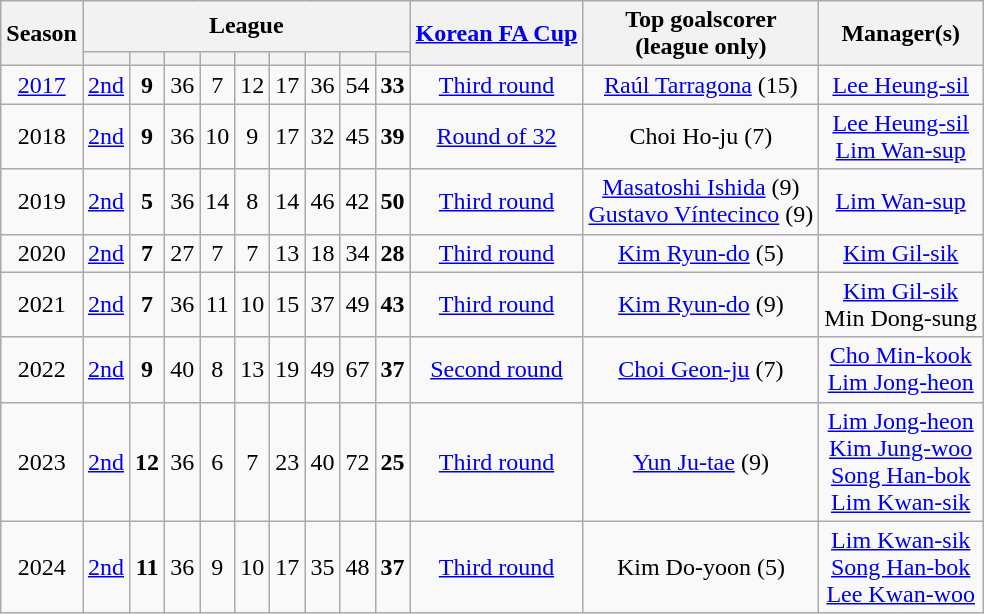<table class="wikitable">
<tr style="background:#efefef;">
<th rowspan="2">Season</th>
<th colspan="9">League</th>
<th rowspan="2"><a href='#'>Korean FA Cup</a></th>
<th rowspan="2">Top goalscorer<br>(league only)</th>
<th rowspan="2">Manager(s)</th>
</tr>
<tr>
<th></th>
<th></th>
<th></th>
<th></th>
<th></th>
<th></th>
<th></th>
<th></th>
<th></th>
</tr>
<tr>
<td align=center><a href='#'>2017</a></td>
<td align=center><a href='#'>2nd</a></td>
<td align=center><strong>9</strong></td>
<td align=center>36</td>
<td align=center>7</td>
<td align=center>12</td>
<td align=center>17</td>
<td align=center>36</td>
<td align=center>54</td>
<td align=center><strong>33</strong></td>
<td align=center><a href='#'>Third round</a></td>
<td align=center><a href='#'>Raúl Tarragona</a> (15)</td>
<td align=center><a href='#'>Lee Heung-sil</a></td>
</tr>
<tr>
<td align=center>2018</td>
<td align=center><a href='#'>2nd</a></td>
<td align=center><strong>9</strong></td>
<td align=center>36</td>
<td align=center>10</td>
<td align=center>9</td>
<td align=center>17</td>
<td align=center>32</td>
<td align=center>45</td>
<td align=center><strong>39</strong></td>
<td align=center><a href='#'>Round of 32</a></td>
<td align=center>Choi Ho-ju (7)</td>
<td align=center><a href='#'>Lee Heung-sil</a> <br> <a href='#'>Lim Wan-sup</a></td>
</tr>
<tr>
<td align=center>2019</td>
<td align=center><a href='#'>2nd</a></td>
<td align=center><strong>5</strong></td>
<td align=center>36</td>
<td align=center>14</td>
<td align=center>8</td>
<td align=center>14</td>
<td align=center>46</td>
<td align=center>42</td>
<td align=center><strong>50</strong></td>
<td align=center><a href='#'>Third round</a></td>
<td align=center><a href='#'>Masatoshi Ishida</a> (9) <br> <a href='#'>Gustavo Víntecinco</a> (9)</td>
<td align=center><a href='#'>Lim Wan-sup</a></td>
</tr>
<tr>
<td align=center>2020</td>
<td align=center><a href='#'>2nd</a></td>
<td align=center><strong>7</strong></td>
<td align=center>27</td>
<td align=center>7</td>
<td align=center>7</td>
<td align=center>13</td>
<td align=center>18</td>
<td align=center>34</td>
<td align=center><strong>28</strong></td>
<td align=center><a href='#'>Third round</a></td>
<td align=center><a href='#'>Kim Ryun-do</a> (5)</td>
<td align=center><a href='#'>Kim Gil-sik</a></td>
</tr>
<tr>
<td align=center>2021</td>
<td align=center><a href='#'>2nd</a></td>
<td align=center><strong>7</strong></td>
<td align=center>36</td>
<td align=center>11</td>
<td align=center>10</td>
<td align=center>15</td>
<td align=center>37</td>
<td align=center>49</td>
<td align=center><strong>43</strong></td>
<td align=center><a href='#'>Third round</a></td>
<td align=center><a href='#'>Kim Ryun-do</a> (9)</td>
<td align=center><a href='#'>Kim Gil-sik</a><br>Min Dong-sung</td>
</tr>
<tr>
<td align=center>2022</td>
<td align=center><a href='#'>2nd</a></td>
<td align=center><strong>9</strong></td>
<td align=center>40</td>
<td align=center>8</td>
<td align=center>13</td>
<td align=center>19</td>
<td align=center>49</td>
<td align=center>67</td>
<td align=center><strong>37</strong></td>
<td align=center><a href='#'>Second round</a></td>
<td align=center><a href='#'>Choi Geon-ju</a> (7)</td>
<td align=center><a href='#'>Cho Min-kook</a><br><a href='#'>Lim Jong-heon</a></td>
</tr>
<tr>
<td align=center>2023</td>
<td align=center><a href='#'>2nd</a></td>
<td align=center><strong>12</strong></td>
<td align=center>36</td>
<td align=center>6</td>
<td align=center>7</td>
<td align=center>23</td>
<td align=center>40</td>
<td align=center>72</td>
<td align=center><strong>25</strong></td>
<td align=center><a href='#'>Third round</a></td>
<td align=center><a href='#'>Yun Ju-tae</a> (9)</td>
<td align=center><a href='#'>Lim Jong-heon</a><br><a href='#'>Kim Jung-woo</a><br><a href='#'>Song Han-bok</a><br><a href='#'>Lim Kwan-sik</a></td>
</tr>
<tr>
<td align=center>2024</td>
<td align=center><a href='#'>2nd</a></td>
<td align=center><strong>11</strong></td>
<td align=center>36</td>
<td align=center>9</td>
<td align=center>10</td>
<td align=center>17</td>
<td align=center>35</td>
<td align=center>48</td>
<td align=center><strong>37</strong></td>
<td align=center><a href='#'>Third round</a></td>
<td align=center>Kim Do-yoon (5)</td>
<td align=center><a href='#'>Lim Kwan-sik</a><br><a href='#'>Song Han-bok</a><br><a href='#'>Lee Kwan-woo</a></td>
</tr>
</table>
